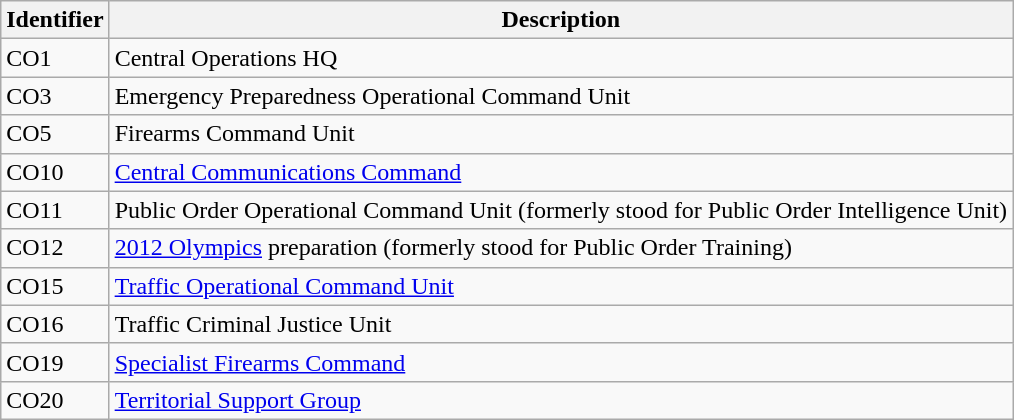<table class="wikitable">
<tr>
<th>Identifier</th>
<th>Description</th>
</tr>
<tr>
<td>CO1</td>
<td>Central Operations HQ</td>
</tr>
<tr>
<td>CO3</td>
<td>Emergency Preparedness Operational Command Unit</td>
</tr>
<tr>
<td>CO5</td>
<td>Firearms Command Unit</td>
</tr>
<tr>
<td>CO10</td>
<td><a href='#'>Central Communications Command</a></td>
</tr>
<tr>
<td>CO11</td>
<td>Public Order Operational Command Unit (formerly stood for Public Order Intelligence Unit)</td>
</tr>
<tr>
<td>CO12</td>
<td><a href='#'>2012 Olympics</a> preparation (formerly stood for Public Order Training)</td>
</tr>
<tr>
<td>CO15</td>
<td><a href='#'>Traffic Operational Command Unit</a></td>
</tr>
<tr>
<td>CO16</td>
<td>Traffic Criminal Justice Unit</td>
</tr>
<tr>
<td>CO19</td>
<td><a href='#'>Specialist Firearms Command</a></td>
</tr>
<tr>
<td>CO20</td>
<td><a href='#'>Territorial Support Group</a></td>
</tr>
</table>
